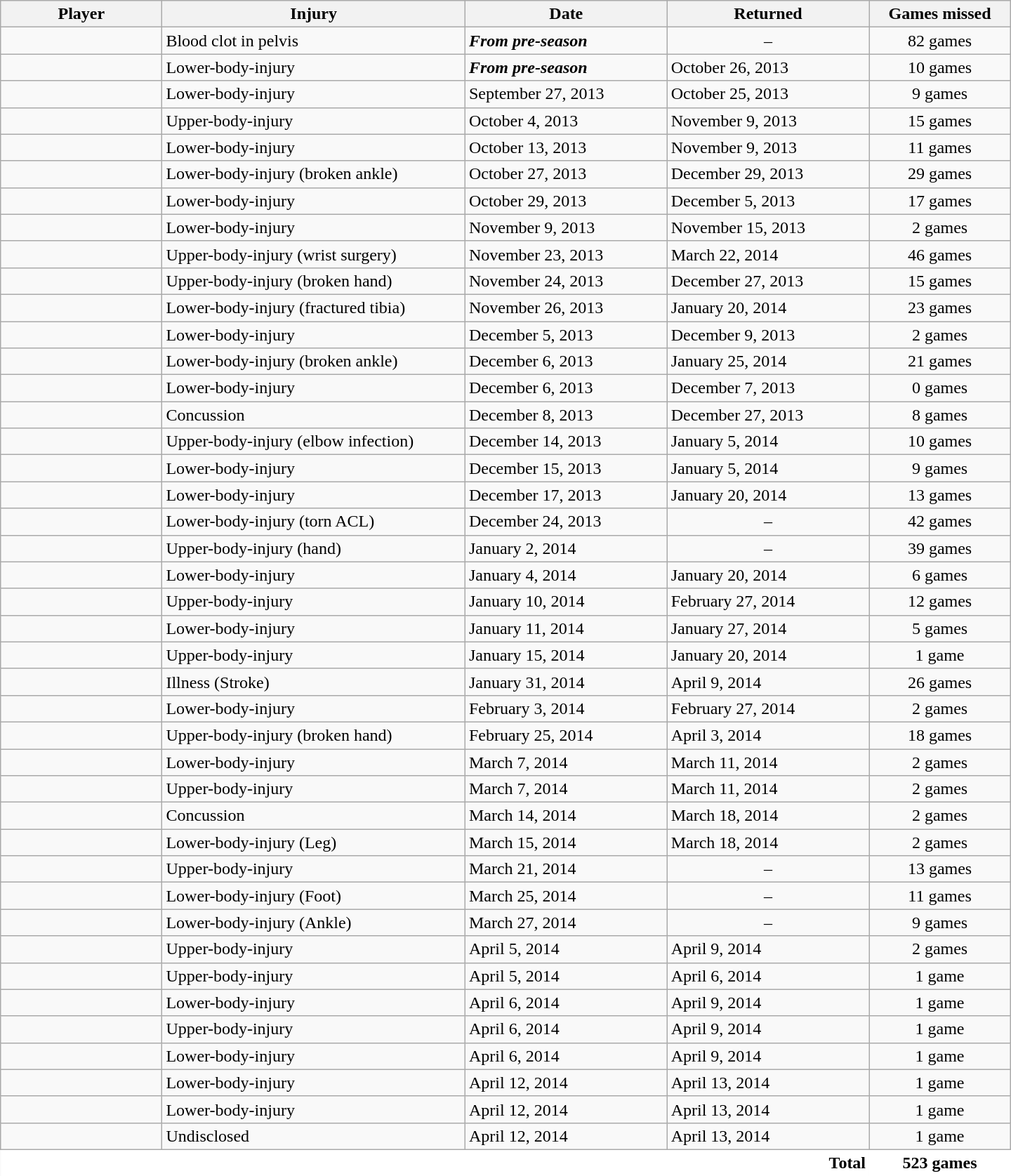<table class="wikitable sortable" style="width:60em; border:0;">
<tr>
<th width=16%>Player</th>
<th width=30% class=unsortable>Injury</th>
<th width=20% class=unsortable>Date</th>
<th width=20% class=unsortable>Returned</th>
<th width=14% class=unsortable>Games missed</th>
</tr>
<tr>
<td></td>
<td>Blood clot in pelvis</td>
<td><strong><em>From pre-season</em></strong></td>
<td align=center>–</td>
<td align=center>82 games</td>
</tr>
<tr>
<td></td>
<td>Lower-body-injury</td>
<td><strong><em>From pre-season</em></strong></td>
<td>October 26, 2013</td>
<td align=center>10 games</td>
</tr>
<tr>
<td></td>
<td>Lower-body-injury</td>
<td>September 27, 2013</td>
<td>October 25, 2013</td>
<td align=center>9 games</td>
</tr>
<tr>
<td></td>
<td>Upper-body-injury</td>
<td>October 4, 2013</td>
<td>November 9, 2013</td>
<td align=center>15 games</td>
</tr>
<tr>
<td></td>
<td>Lower-body-injury</td>
<td>October 13, 2013</td>
<td>November 9, 2013</td>
<td align=center>11 games</td>
</tr>
<tr>
<td></td>
<td>Lower-body-injury (broken ankle)</td>
<td>October 27, 2013</td>
<td>December 29, 2013</td>
<td align=center>29 games</td>
</tr>
<tr>
<td></td>
<td>Lower-body-injury</td>
<td>October 29, 2013</td>
<td>December 5, 2013</td>
<td align=center>17 games</td>
</tr>
<tr>
<td></td>
<td>Lower-body-injury</td>
<td>November 9, 2013</td>
<td>November 15, 2013</td>
<td align=center>2 games</td>
</tr>
<tr>
<td></td>
<td>Upper-body-injury (wrist surgery)</td>
<td>November 23, 2013</td>
<td>March 22, 2014</td>
<td align=center>46 games</td>
</tr>
<tr>
<td></td>
<td>Upper-body-injury (broken hand)</td>
<td>November 24, 2013</td>
<td>December 27, 2013</td>
<td align=center>15 games</td>
</tr>
<tr>
<td></td>
<td>Lower-body-injury (fractured tibia)</td>
<td>November 26, 2013</td>
<td>January 20, 2014</td>
<td align=center>23 games</td>
</tr>
<tr>
<td></td>
<td>Lower-body-injury</td>
<td>December 5, 2013</td>
<td>December 9, 2013</td>
<td align=center>2 games</td>
</tr>
<tr>
<td></td>
<td>Lower-body-injury (broken ankle)</td>
<td>December 6, 2013</td>
<td>January 25, 2014</td>
<td align=center>21 games</td>
</tr>
<tr>
<td></td>
<td>Lower-body-injury</td>
<td>December 6, 2013</td>
<td>December 7, 2013</td>
<td align=center>0 games</td>
</tr>
<tr>
<td></td>
<td>Concussion</td>
<td>December 8, 2013</td>
<td>December 27, 2013</td>
<td align=center>8 games</td>
</tr>
<tr>
<td></td>
<td>Upper-body-injury (elbow infection)</td>
<td>December 14, 2013</td>
<td>January 5, 2014</td>
<td align=center>10 games</td>
</tr>
<tr>
<td></td>
<td>Lower-body-injury</td>
<td>December 15, 2013</td>
<td>January 5, 2014</td>
<td align=center>9 games</td>
</tr>
<tr>
<td></td>
<td>Lower-body-injury</td>
<td>December 17, 2013</td>
<td>January 20, 2014</td>
<td align=center>13 games</td>
</tr>
<tr>
<td></td>
<td>Lower-body-injury (torn ACL)</td>
<td>December 24, 2013</td>
<td align=center>–</td>
<td align=center>42 games</td>
</tr>
<tr>
<td></td>
<td>Upper-body-injury (hand)</td>
<td>January 2, 2014</td>
<td align=center>–</td>
<td align=center>39 games</td>
</tr>
<tr>
<td></td>
<td>Lower-body-injury</td>
<td>January 4, 2014</td>
<td>January 20, 2014</td>
<td align=center>6 games</td>
</tr>
<tr>
<td></td>
<td>Upper-body-injury</td>
<td>January 10, 2014</td>
<td>February 27, 2014</td>
<td align=center>12 games</td>
</tr>
<tr>
<td></td>
<td>Lower-body-injury</td>
<td>January 11, 2014</td>
<td>January 27, 2014</td>
<td align=center>5 games</td>
</tr>
<tr>
<td></td>
<td>Upper-body-injury</td>
<td>January 15, 2014</td>
<td>January 20, 2014</td>
<td align=center>1 game</td>
</tr>
<tr>
<td></td>
<td>Illness (Stroke)</td>
<td>January 31, 2014</td>
<td>April 9, 2014</td>
<td align=center>26 games</td>
</tr>
<tr>
<td></td>
<td>Lower-body-injury</td>
<td>February 3, 2014</td>
<td>February 27, 2014</td>
<td align=center>2 games</td>
</tr>
<tr>
<td></td>
<td>Upper-body-injury (broken hand)</td>
<td>February 25, 2014</td>
<td>April 3, 2014</td>
<td align=center>18 games</td>
</tr>
<tr>
<td></td>
<td>Lower-body-injury</td>
<td>March 7, 2014</td>
<td>March 11, 2014</td>
<td align=center>2 games</td>
</tr>
<tr>
<td></td>
<td>Upper-body-injury</td>
<td>March 7, 2014</td>
<td>March 11, 2014</td>
<td align=center>2 games</td>
</tr>
<tr>
<td></td>
<td>Concussion</td>
<td>March 14, 2014</td>
<td>March 18, 2014</td>
<td align=center>2 games</td>
</tr>
<tr>
<td></td>
<td>Lower-body-injury (Leg)</td>
<td>March 15, 2014</td>
<td>March 18, 2014</td>
<td align=center>2 games</td>
</tr>
<tr>
<td></td>
<td>Upper-body-injury</td>
<td>March 21, 2014</td>
<td align=center>–</td>
<td align=center>13 games</td>
</tr>
<tr>
<td></td>
<td>Lower-body-injury (Foot)</td>
<td>March 25, 2014</td>
<td align=center>–</td>
<td align=center>11 games</td>
</tr>
<tr>
<td></td>
<td>Lower-body-injury (Ankle)</td>
<td>March 27, 2014</td>
<td align=center>–</td>
<td align=center>9 games</td>
</tr>
<tr>
<td></td>
<td>Upper-body-injury</td>
<td>April 5, 2014</td>
<td>April 9, 2014</td>
<td align=center>2 games</td>
</tr>
<tr>
<td></td>
<td>Upper-body-injury</td>
<td>April 5, 2014</td>
<td>April 6, 2014</td>
<td align=center>1 game</td>
</tr>
<tr>
<td></td>
<td>Lower-body-injury</td>
<td>April 6, 2014</td>
<td>April 9, 2014</td>
<td align=center>1 game</td>
</tr>
<tr>
<td></td>
<td>Upper-body-injury</td>
<td>April 6, 2014</td>
<td>April 9, 2014</td>
<td align=center>1 game</td>
</tr>
<tr>
<td></td>
<td>Lower-body-injury</td>
<td>April 6, 2014</td>
<td>April 9, 2014</td>
<td align=center>1 game</td>
</tr>
<tr>
<td></td>
<td>Lower-body-injury</td>
<td>April 12, 2014</td>
<td>April 13, 2014</td>
<td align=center>1 game</td>
</tr>
<tr>
<td></td>
<td>Lower-body-injury</td>
<td>April 12, 2014</td>
<td>April 13, 2014</td>
<td align=center>1 game</td>
</tr>
<tr>
<td></td>
<td>Undisclosed</td>
<td>April 12, 2014</td>
<td>April 13, 2014</td>
<td align=center>1 game</td>
</tr>
<tr style="background:#FFF; font-weight:bold;" class=sortbottom>
<td colspan=4 style="text-align:right; border:0;">Total</td>
<td style="text-align:center; border:0;">523 games</td>
</tr>
</table>
